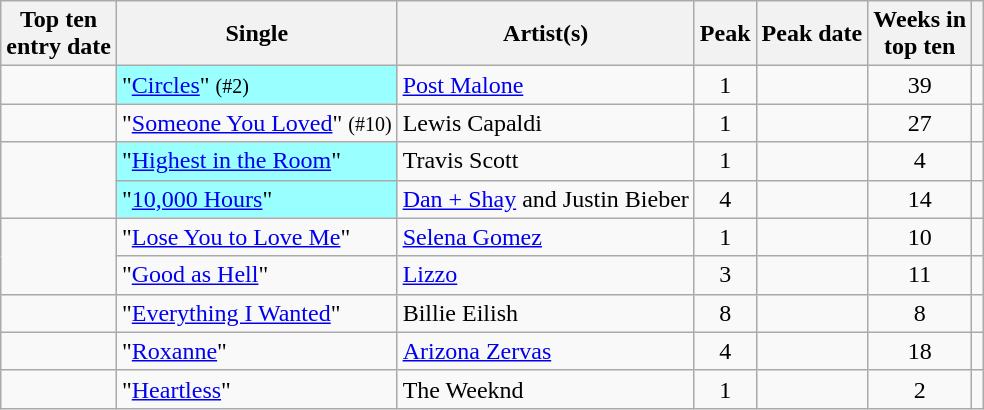<table class="wikitable sortable">
<tr>
<th>Top ten<br>entry date</th>
<th>Single</th>
<th>Artist(s)</th>
<th data-sort-type="number">Peak</th>
<th>Peak date</th>
<th data-sort-type="number">Weeks in<br>top ten</th>
<th></th>
</tr>
<tr>
<td></td>
<td style="background:#9ff;">"<a href='#'>Circles</a>" <small>(#2)</small>  </td>
<td><a href='#'>Post Malone</a></td>
<td style="text-align:center;">1</td>
<td></td>
<td style="text-align:center;">39</td>
<td style="text-align:center;"></td>
</tr>
<tr>
<td></td>
<td>"<a href='#'>Someone You Loved</a>" <small>(#10)</small> </td>
<td>Lewis Capaldi</td>
<td style="text-align:center;">1</td>
<td></td>
<td style="text-align:center;">27</td>
<td style="text-align:center;"></td>
</tr>
<tr>
<td rowspan="2"></td>
<td style="background:#9ff;">"<a href='#'>Highest in the Room</a>" </td>
<td>Travis Scott</td>
<td style="text-align:center;">1</td>
<td></td>
<td style="text-align:center;">4</td>
<td style="text-align:center;"></td>
</tr>
<tr>
<td style="background:#9ff;">"<a href='#'>10,000 Hours</a>" </td>
<td><a href='#'>Dan + Shay</a> and Justin Bieber</td>
<td style="text-align:center;">4</td>
<td></td>
<td style="text-align:center;">14</td>
<td style="text-align:center;"></td>
</tr>
<tr>
<td rowspan="2"></td>
<td>"<a href='#'>Lose You to Love Me</a>"</td>
<td><a href='#'>Selena Gomez</a></td>
<td style="text-align:center;">1</td>
<td></td>
<td style="text-align:center;">10</td>
<td style="text-align:center;"></td>
</tr>
<tr>
<td>"<a href='#'>Good as Hell</a>"</td>
<td><a href='#'>Lizzo</a></td>
<td style="text-align:center;">3</td>
<td></td>
<td style="text-align:center;">11</td>
<td style="text-align:center;"></td>
</tr>
<tr>
<td></td>
<td>"<a href='#'>Everything I Wanted</a>"</td>
<td>Billie Eilish</td>
<td style="text-align:center;">8</td>
<td></td>
<td style="text-align:center;">8</td>
<td style="text-align:center;"></td>
</tr>
<tr>
<td></td>
<td>"<a href='#'>Roxanne</a>"</td>
<td><a href='#'>Arizona Zervas</a></td>
<td style="text-align:center;">4</td>
<td></td>
<td style="text-align:center;">18</td>
<td style="text-align:center;"></td>
</tr>
<tr>
<td></td>
<td>"<a href='#'>Heartless</a>"</td>
<td>The Weeknd</td>
<td style="text-align:center;">1</td>
<td></td>
<td style="text-align:center;">2</td>
<td style="text-align:center;"></td>
</tr>
</table>
